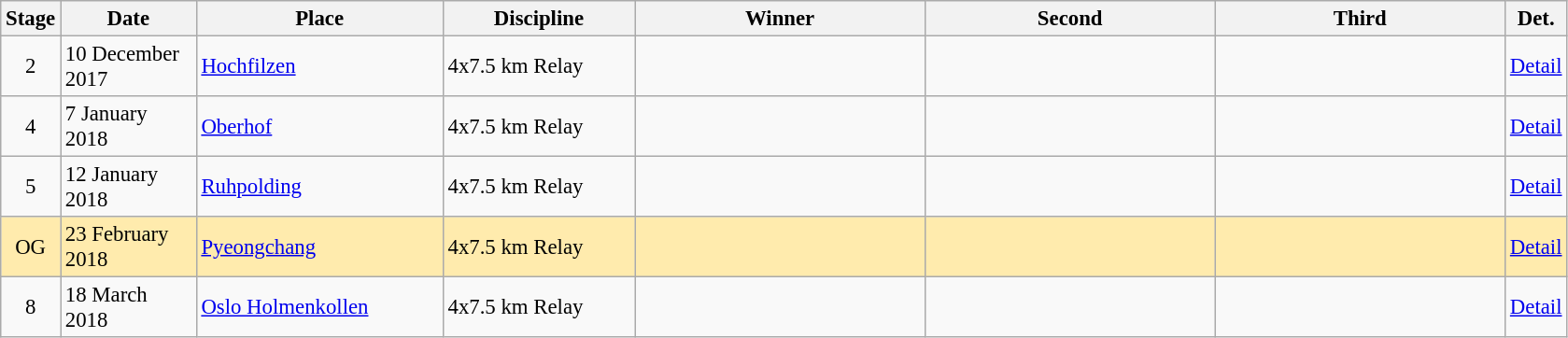<table class="wikitable" style="font-size:95%;">
<tr>
<th width="30">Stage</th>
<th width="90">Date</th>
<th width="169">Place</th>
<th width="130">Discipline</th>
<th width="200">Winner</th>
<th width="200">Second</th>
<th width="200">Third</th>
<th width="10">Det.</th>
</tr>
<tr>
<td align=center>2</td>
<td>10 December 2017</td>
<td> <a href='#'>Hochfilzen</a></td>
<td>4x7.5 km Relay</td>
<td></td>
<td></td>
<td></td>
<td><a href='#'>Detail</a></td>
</tr>
<tr>
<td align=center>4</td>
<td>7 January 2018</td>
<td> <a href='#'>Oberhof</a></td>
<td>4x7.5 km Relay</td>
<td></td>
<td></td>
<td></td>
<td><a href='#'>Detail</a></td>
</tr>
<tr>
<td align=center>5</td>
<td>12 January 2018</td>
<td> <a href='#'>Ruhpolding</a></td>
<td>4x7.5 km Relay</td>
<td></td>
<td></td>
<td></td>
<td><a href='#'>Detail</a></td>
</tr>
<tr style="background:#FFEBAD">
<td align=center>OG</td>
<td>23 February 2018</td>
<td> <a href='#'>Pyeongchang</a></td>
<td>4x7.5 km Relay</td>
<td></td>
<td></td>
<td></td>
<td><a href='#'>Detail</a></td>
</tr>
<tr>
<td align=center>8</td>
<td>18 March 2018</td>
<td> <a href='#'>Oslo Holmenkollen</a></td>
<td>4x7.5 km Relay</td>
<td></td>
<td></td>
<td></td>
<td><a href='#'>Detail</a></td>
</tr>
</table>
